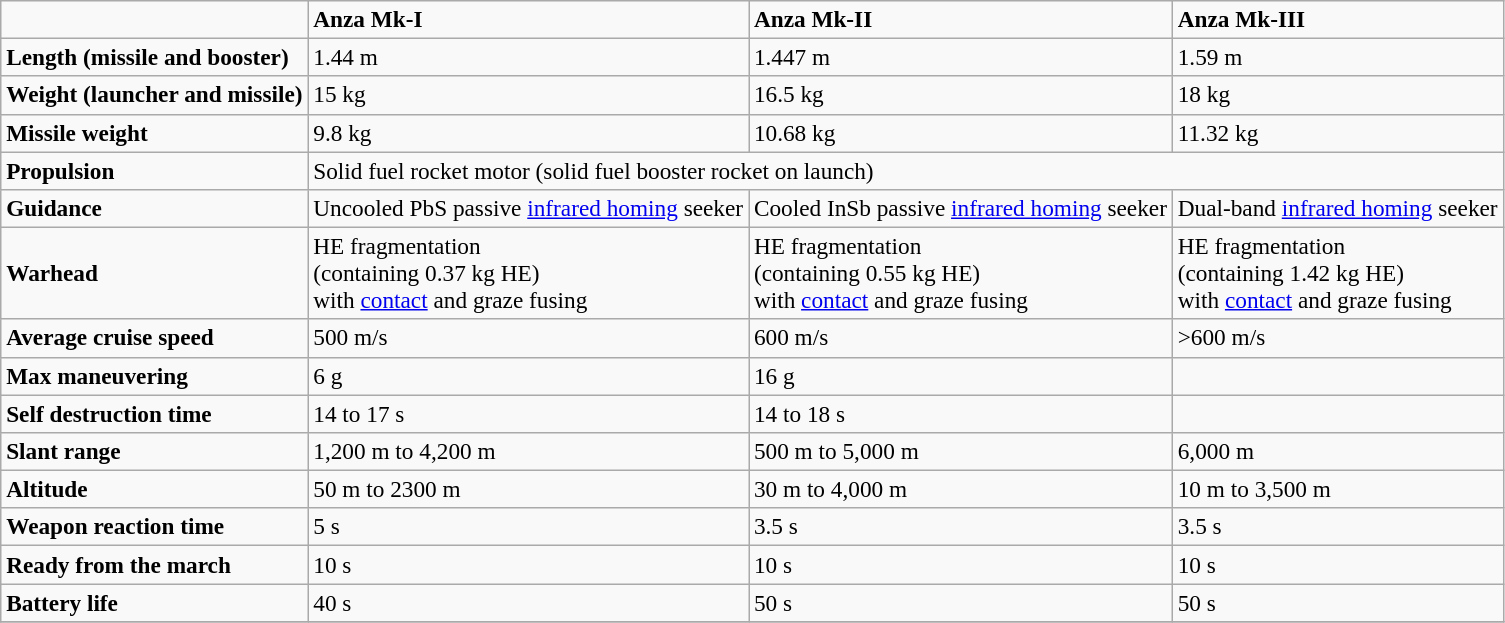<table class="wikitable" style="font-size:97%;">
<tr>
<td></td>
<td><strong>Anza Mk-I</strong> </td>
<td><strong>Anza Mk-II</strong> </td>
<td><strong>Anza Mk-III</strong></td>
</tr>
<tr>
<td><strong>Length (missile and booster)</strong></td>
<td>1.44 m</td>
<td>1.447 m</td>
<td>1.59 m</td>
</tr>
<tr>
<td><strong>Weight (launcher and missile)</strong></td>
<td>15 kg</td>
<td>16.5 kg</td>
<td>18 kg</td>
</tr>
<tr>
<td><strong>Missile weight</strong></td>
<td>9.8 kg</td>
<td>10.68 kg</td>
<td>11.32 kg</td>
</tr>
<tr>
<td><strong>Propulsion</strong></td>
<td colspan=3>Solid fuel rocket motor (solid fuel booster rocket on launch)</td>
</tr>
<tr>
<td><strong>Guidance</strong></td>
<td>Uncooled PbS passive <a href='#'>infrared homing</a> seeker</td>
<td>Cooled InSb passive <a href='#'>infrared homing</a> seeker</td>
<td>Dual-band <a href='#'>infrared homing</a> seeker</td>
</tr>
<tr>
<td><strong>Warhead</strong></td>
<td>HE fragmentation <br> (containing 0.37 kg HE) <br> with <a href='#'>contact</a> and graze fusing</td>
<td>HE fragmentation <br> (containing 0.55 kg HE) <br> with <a href='#'>contact</a> and graze fusing</td>
<td>HE fragmentation <br> (containing 1.42 kg HE) <br> with <a href='#'>contact</a> and graze fusing</td>
</tr>
<tr>
<td><strong>Average cruise speed</strong></td>
<td>500 m/s</td>
<td>600 m/s</td>
<td>>600 m/s</td>
</tr>
<tr>
<td><strong>Max maneuvering</strong></td>
<td>6 g</td>
<td>16 g</td>
<td></td>
</tr>
<tr>
<td><strong>Self destruction time</strong></td>
<td>14 to 17 s</td>
<td>14 to 18 s</td>
<td></td>
</tr>
<tr>
<td><strong>Slant range</strong></td>
<td>1,200 m to 4,200 m</td>
<td>500 m to 5,000 m</td>
<td>6,000 m</td>
</tr>
<tr>
<td><strong>Altitude</strong></td>
<td>50 m to 2300 m</td>
<td>30 m to 4,000 m</td>
<td>10 m to 3,500 m</td>
</tr>
<tr>
<td><strong>Weapon reaction time</strong></td>
<td>5 s</td>
<td>3.5 s</td>
<td>3.5 s</td>
</tr>
<tr>
<td><strong>Ready from the march</strong></td>
<td>10 s</td>
<td>10 s</td>
<td>10 s</td>
</tr>
<tr>
<td><strong>Battery life</strong></td>
<td>40 s</td>
<td>50 s</td>
<td>50 s</td>
</tr>
<tr>
</tr>
</table>
